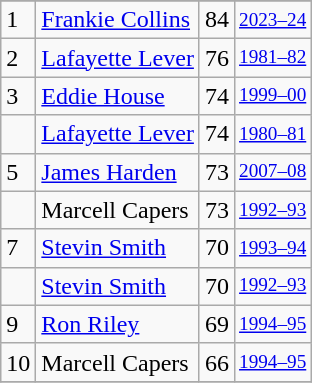<table class="wikitable">
<tr>
</tr>
<tr>
<td>1</td>
<td><a href='#'>Frankie Collins</a></td>
<td>84</td>
<td style="font-size:80%;"><a href='#'>2023–24</a></td>
</tr>
<tr>
<td>2</td>
<td><a href='#'>Lafayette Lever</a></td>
<td>76</td>
<td style="font-size:80%;"><a href='#'>1981–82</a></td>
</tr>
<tr>
<td>3</td>
<td><a href='#'>Eddie House</a></td>
<td>74</td>
<td style="font-size:80%;"><a href='#'>1999–00</a></td>
</tr>
<tr>
<td></td>
<td><a href='#'>Lafayette Lever</a></td>
<td>74</td>
<td style="font-size:80%;"><a href='#'>1980–81</a></td>
</tr>
<tr>
<td>5</td>
<td><a href='#'>James Harden</a></td>
<td>73</td>
<td style="font-size:80%;"><a href='#'>2007–08</a></td>
</tr>
<tr>
<td></td>
<td>Marcell Capers</td>
<td>73</td>
<td style="font-size:80%;"><a href='#'>1992–93</a></td>
</tr>
<tr>
<td>7</td>
<td><a href='#'>Stevin Smith</a></td>
<td>70</td>
<td style="font-size:80%;"><a href='#'>1993–94</a></td>
</tr>
<tr>
<td></td>
<td><a href='#'>Stevin Smith</a></td>
<td>70</td>
<td style="font-size:80%;"><a href='#'>1992–93</a></td>
</tr>
<tr>
<td>9</td>
<td><a href='#'>Ron Riley</a></td>
<td>69</td>
<td style="font-size:80%;"><a href='#'>1994–95</a></td>
</tr>
<tr>
<td>10</td>
<td>Marcell Capers</td>
<td>66</td>
<td style="font-size:80%;"><a href='#'>1994–95</a></td>
</tr>
<tr>
</tr>
</table>
